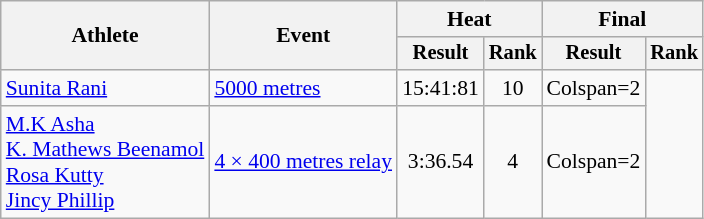<table class="wikitable" style="font-size:90%">
<tr>
<th rowspan="2">Athlete</th>
<th rowspan="2">Event</th>
<th colspan="2">Heat</th>
<th colspan="2">Final</th>
</tr>
<tr style="font-size:95%">
<th>Result</th>
<th>Rank</th>
<th>Result</th>
<th>Rank</th>
</tr>
<tr style="text-align:center">
<td style="text-align:left"><a href='#'>Sunita Rani</a></td>
<td style="text-align:left"><a href='#'>5000 metres</a></td>
<td>15:41:81</td>
<td>10</td>
<td>Colspan=2 </td>
</tr>
<tr style="text-align:center">
<td style="text-align:left"><a href='#'>M.K Asha</a><br><a href='#'>K. Mathews Beenamol</a><br><a href='#'>Rosa Kutty</a><br><a href='#'>Jincy Phillip</a></td>
<td style="text-align:left"><a href='#'>4 × 400 metres relay</a></td>
<td>3:36.54</td>
<td>4</td>
<td>Colspan=2 </td>
</tr>
</table>
